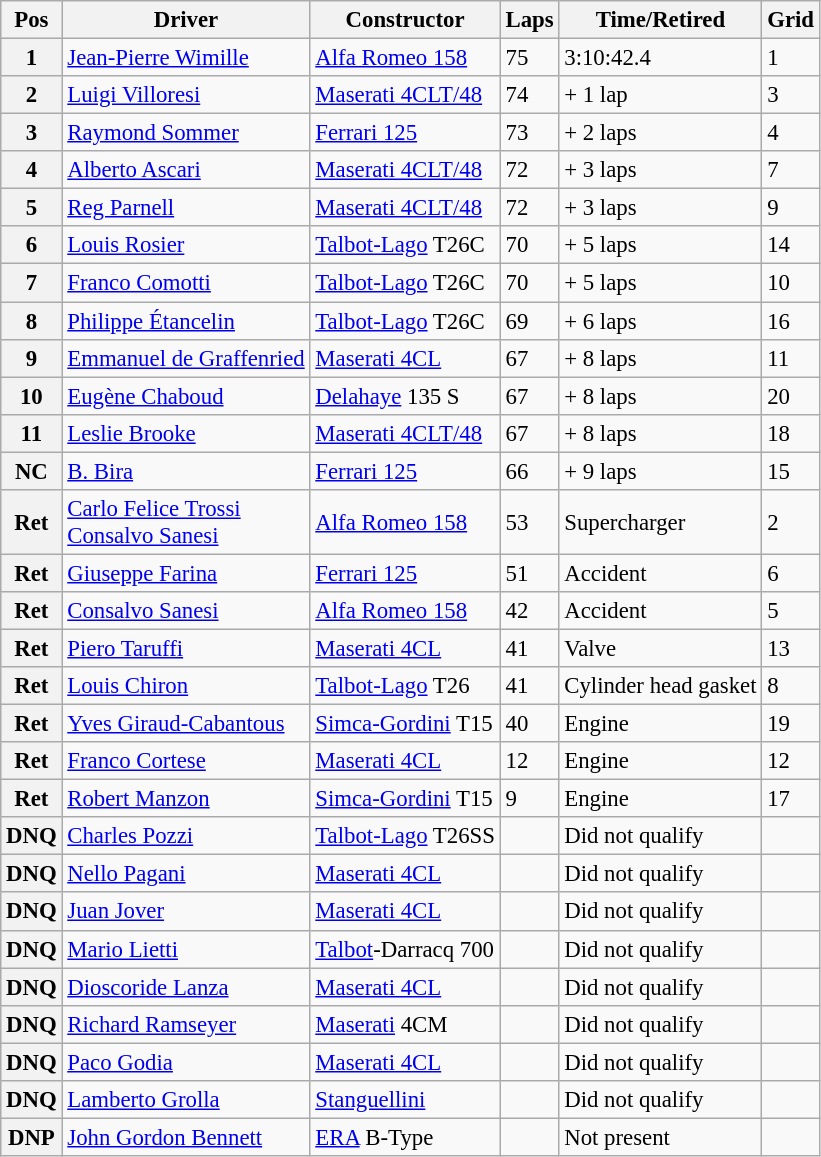<table class="wikitable" style="font-size:95%;">
<tr>
<th>Pos</th>
<th>Driver</th>
<th>Constructor</th>
<th>Laps</th>
<th>Time/Retired</th>
<th>Grid</th>
</tr>
<tr>
<th>1</th>
<td> <a href='#'>Jean-Pierre Wimille</a></td>
<td><a href='#'>Alfa Romeo 158</a></td>
<td>75</td>
<td>3:10:42.4</td>
<td>1</td>
</tr>
<tr>
<th>2</th>
<td> <a href='#'>Luigi Villoresi</a></td>
<td><a href='#'>Maserati 4CLT/48</a></td>
<td>74</td>
<td>+ 1 lap</td>
<td>3</td>
</tr>
<tr>
<th>3</th>
<td> <a href='#'>Raymond Sommer</a></td>
<td><a href='#'>Ferrari 125</a></td>
<td>73</td>
<td>+ 2 laps</td>
<td>4</td>
</tr>
<tr>
<th>4</th>
<td> <a href='#'>Alberto Ascari</a></td>
<td><a href='#'>Maserati 4CLT/48</a></td>
<td>72</td>
<td>+ 3 laps</td>
<td>7</td>
</tr>
<tr>
<th>5</th>
<td> <a href='#'>Reg Parnell</a></td>
<td><a href='#'>Maserati 4CLT/48</a></td>
<td>72</td>
<td>+ 3 laps</td>
<td>9</td>
</tr>
<tr>
<th>6</th>
<td> <a href='#'>Louis Rosier</a></td>
<td><a href='#'>Talbot-Lago</a> T26C</td>
<td>70</td>
<td>+ 5 laps</td>
<td>14</td>
</tr>
<tr>
<th>7</th>
<td> <a href='#'>Franco Comotti</a></td>
<td><a href='#'>Talbot-Lago</a> T26C</td>
<td>70</td>
<td>+ 5 laps</td>
<td>10</td>
</tr>
<tr>
<th>8</th>
<td> <a href='#'>Philippe Étancelin</a></td>
<td><a href='#'>Talbot-Lago</a> T26C</td>
<td>69</td>
<td>+ 6 laps</td>
<td>16</td>
</tr>
<tr>
<th>9</th>
<td> <a href='#'>Emmanuel de Graffenried</a></td>
<td><a href='#'>Maserati 4CL</a></td>
<td>67</td>
<td>+ 8 laps</td>
<td>11</td>
</tr>
<tr>
<th>10</th>
<td> <a href='#'>Eugène Chaboud</a></td>
<td><a href='#'>Delahaye</a> 135 S</td>
<td>67</td>
<td>+ 8 laps</td>
<td>20</td>
</tr>
<tr>
<th>11</th>
<td> <a href='#'>Leslie Brooke</a></td>
<td><a href='#'>Maserati 4CLT/48</a></td>
<td>67</td>
<td>+ 8 laps</td>
<td>18</td>
</tr>
<tr>
<th>NC</th>
<td> <a href='#'>B. Bira</a></td>
<td><a href='#'>Ferrari 125</a></td>
<td>66</td>
<td>+ 9 laps</td>
<td>15</td>
</tr>
<tr>
<th>Ret</th>
<td> <a href='#'>Carlo Felice Trossi</a><br> <a href='#'>Consalvo Sanesi</a></td>
<td><a href='#'>Alfa Romeo 158</a></td>
<td>53</td>
<td>Supercharger</td>
<td>2</td>
</tr>
<tr>
<th>Ret</th>
<td> <a href='#'>Giuseppe Farina</a></td>
<td><a href='#'>Ferrari 125</a></td>
<td>51</td>
<td>Accident</td>
<td>6</td>
</tr>
<tr>
<th>Ret</th>
<td> <a href='#'>Consalvo Sanesi</a></td>
<td><a href='#'>Alfa Romeo 158</a></td>
<td>42</td>
<td>Accident</td>
<td>5</td>
</tr>
<tr>
<th>Ret</th>
<td> <a href='#'>Piero Taruffi</a></td>
<td><a href='#'>Maserati 4CL</a></td>
<td>41</td>
<td>Valve</td>
<td>13</td>
</tr>
<tr>
<th>Ret</th>
<td> <a href='#'>Louis Chiron</a></td>
<td><a href='#'>Talbot-Lago</a> T26</td>
<td>41</td>
<td>Cylinder head gasket</td>
<td>8</td>
</tr>
<tr>
<th>Ret</th>
<td> <a href='#'>Yves Giraud-Cabantous</a></td>
<td><a href='#'>Simca-Gordini</a> T15</td>
<td>40</td>
<td>Engine</td>
<td>19</td>
</tr>
<tr>
<th>Ret</th>
<td> <a href='#'>Franco Cortese</a></td>
<td><a href='#'>Maserati 4CL</a></td>
<td>12</td>
<td>Engine</td>
<td>12</td>
</tr>
<tr>
<th>Ret</th>
<td> <a href='#'>Robert Manzon</a></td>
<td><a href='#'>Simca-Gordini</a> T15</td>
<td>9</td>
<td>Engine</td>
<td>17</td>
</tr>
<tr>
<th>DNQ</th>
<td> <a href='#'>Charles Pozzi</a></td>
<td><a href='#'>Talbot-Lago</a> T26SS</td>
<td></td>
<td>Did not qualify</td>
<td></td>
</tr>
<tr>
<th>DNQ</th>
<td> <a href='#'>Nello Pagani</a></td>
<td><a href='#'>Maserati 4CL</a></td>
<td></td>
<td>Did not qualify</td>
<td></td>
</tr>
<tr>
<th>DNQ</th>
<td> <a href='#'>Juan Jover</a></td>
<td><a href='#'>Maserati 4CL</a></td>
<td></td>
<td>Did not qualify</td>
<td></td>
</tr>
<tr>
<th>DNQ</th>
<td> <a href='#'>Mario Lietti</a></td>
<td><a href='#'>Talbot</a>-Darracq 700</td>
<td></td>
<td>Did not qualify</td>
<td></td>
</tr>
<tr>
<th>DNQ</th>
<td> <a href='#'>Dioscoride Lanza</a></td>
<td><a href='#'>Maserati 4CL</a></td>
<td></td>
<td>Did not qualify</td>
<td></td>
</tr>
<tr>
<th>DNQ</th>
<td> <a href='#'>Richard Ramseyer</a></td>
<td><a href='#'>Maserati</a> 4CM</td>
<td></td>
<td>Did not qualify</td>
<td></td>
</tr>
<tr>
<th>DNQ</th>
<td> <a href='#'>Paco Godia</a></td>
<td><a href='#'>Maserati 4CL</a></td>
<td></td>
<td>Did not qualify</td>
<td></td>
</tr>
<tr>
<th>DNQ</th>
<td> <a href='#'>Lamberto Grolla</a></td>
<td><a href='#'>Stanguellini</a></td>
<td></td>
<td>Did not qualify</td>
<td></td>
</tr>
<tr>
<th>DNP</th>
<td> <a href='#'>John Gordon Bennett</a></td>
<td><a href='#'>ERA</a> B-Type</td>
<td></td>
<td>Not present</td>
<td></td>
</tr>
</table>
